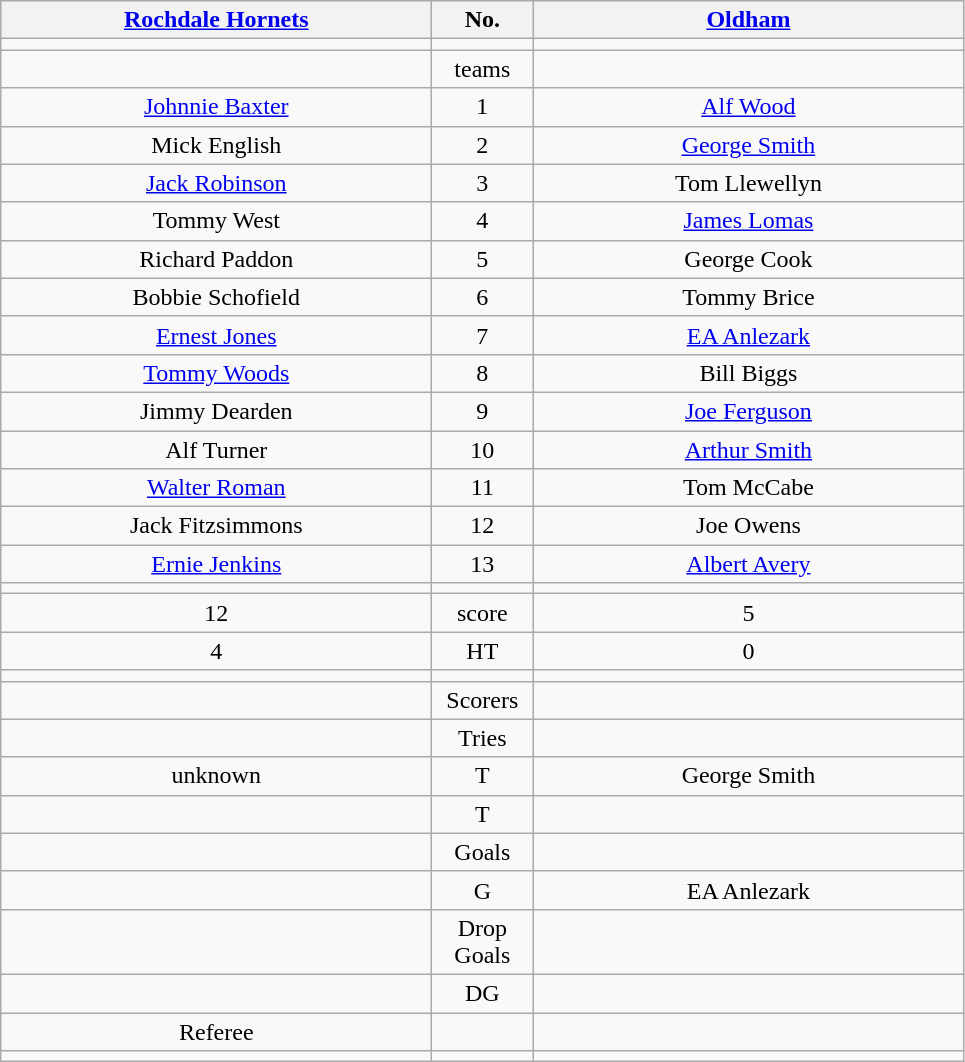<table class="wikitable" style="text-align:center;">
<tr>
<th width=280 abbr="Rochdale H"><a href='#'>Rochdale Hornets</a></th>
<th width=60 abbr="Number">No.</th>
<th width=280 abbr="Oldham"><a href='#'>Oldham</a></th>
</tr>
<tr>
<td></td>
<td></td>
<td></td>
</tr>
<tr>
<td></td>
<td>teams</td>
<td></td>
</tr>
<tr>
<td><a href='#'>Johnnie Baxter</a></td>
<td>1</td>
<td><a href='#'>Alf Wood</a></td>
</tr>
<tr>
<td>Mick English</td>
<td>2</td>
<td><a href='#'>George Smith</a></td>
</tr>
<tr>
<td><a href='#'>Jack Robinson</a></td>
<td>3</td>
<td>Tom Llewellyn</td>
</tr>
<tr>
<td>Tommy West</td>
<td>4</td>
<td><a href='#'>James Lomas</a></td>
</tr>
<tr>
<td>Richard Paddon</td>
<td>5</td>
<td>George Cook</td>
</tr>
<tr>
<td>Bobbie Schofield</td>
<td>6</td>
<td>Tommy Brice</td>
</tr>
<tr>
<td><a href='#'>Ernest Jones</a></td>
<td>7</td>
<td><a href='#'>EA Anlezark</a></td>
</tr>
<tr>
<td><a href='#'>Tommy Woods</a></td>
<td>8</td>
<td>Bill Biggs</td>
</tr>
<tr>
<td>Jimmy Dearden</td>
<td>9</td>
<td><a href='#'>Joe Ferguson</a></td>
</tr>
<tr>
<td>Alf Turner</td>
<td>10</td>
<td><a href='#'>Arthur Smith</a></td>
</tr>
<tr>
<td><a href='#'>Walter Roman</a></td>
<td>11</td>
<td>Tom McCabe</td>
</tr>
<tr>
<td>Jack Fitzsimmons</td>
<td>12</td>
<td>Joe Owens</td>
</tr>
<tr>
<td><a href='#'>Ernie Jenkins</a></td>
<td>13</td>
<td><a href='#'>Albert Avery</a></td>
</tr>
<tr>
<td></td>
<td></td>
<td></td>
</tr>
<tr>
<td>12</td>
<td>score</td>
<td>5</td>
</tr>
<tr>
<td>4</td>
<td>HT</td>
<td>0</td>
</tr>
<tr>
<td></td>
<td></td>
<td></td>
</tr>
<tr>
<td></td>
<td>Scorers</td>
<td></td>
</tr>
<tr>
<td></td>
<td>Tries</td>
<td></td>
</tr>
<tr>
<td>unknown</td>
<td>T</td>
<td>George Smith</td>
</tr>
<tr>
<td></td>
<td>T</td>
<td></td>
</tr>
<tr>
<td></td>
<td>Goals</td>
<td></td>
</tr>
<tr>
<td></td>
<td>G</td>
<td>EA Anlezark</td>
</tr>
<tr>
<td></td>
<td>Drop Goals</td>
<td></td>
</tr>
<tr>
<td></td>
<td>DG</td>
<td></td>
</tr>
<tr>
<td>Referee</td>
<td></td>
<td ()></td>
</tr>
<tr>
<td></td>
<td></td>
<td></td>
</tr>
</table>
